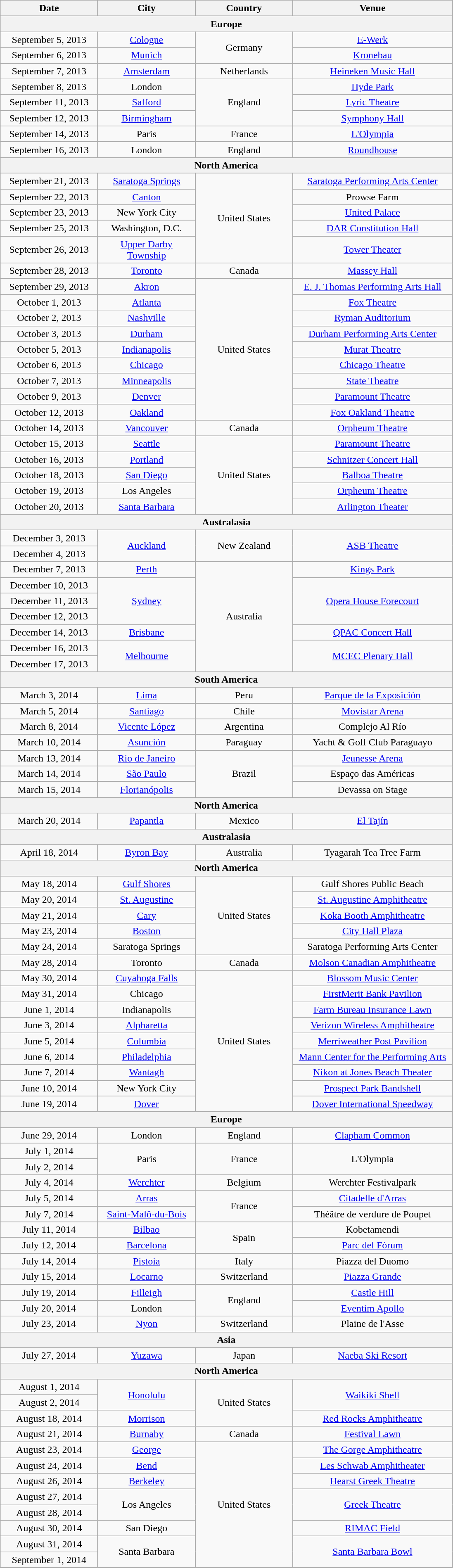<table class="wikitable" style="text-align:center;">
<tr>
<th style="width:150px;">Date</th>
<th style="width:150px;">City</th>
<th style="width:150px;">Country</th>
<th style="width:250px;">Venue</th>
</tr>
<tr>
<th colspan="4">Europe</th>
</tr>
<tr>
<td>September 5, 2013</td>
<td><a href='#'>Cologne</a></td>
<td rowspan="2">Germany</td>
<td><a href='#'>E-Werk</a></td>
</tr>
<tr>
<td>September 6, 2013</td>
<td><a href='#'>Munich</a></td>
<td><a href='#'>Kronebau</a></td>
</tr>
<tr>
<td>September 7, 2013</td>
<td><a href='#'>Amsterdam</a></td>
<td>Netherlands</td>
<td><a href='#'>Heineken Music Hall</a></td>
</tr>
<tr>
<td>September 8, 2013</td>
<td>London</td>
<td rowspan="3">England</td>
<td><a href='#'>Hyde Park</a></td>
</tr>
<tr>
<td>September 11, 2013</td>
<td><a href='#'>Salford</a></td>
<td><a href='#'>Lyric Theatre</a></td>
</tr>
<tr>
<td>September 12, 2013</td>
<td><a href='#'>Birmingham</a></td>
<td><a href='#'>Symphony Hall</a></td>
</tr>
<tr>
<td>September 14, 2013</td>
<td>Paris</td>
<td>France</td>
<td><a href='#'>L'Olympia</a></td>
</tr>
<tr>
<td>September 16, 2013</td>
<td>London</td>
<td>England</td>
<td><a href='#'>Roundhouse</a></td>
</tr>
<tr>
<th colspan="4">North America</th>
</tr>
<tr>
<td>September 21, 2013</td>
<td><a href='#'>Saratoga Springs</a></td>
<td rowspan="5">United States</td>
<td><a href='#'>Saratoga Performing Arts Center</a></td>
</tr>
<tr>
<td>September 22, 2013</td>
<td><a href='#'>Canton</a></td>
<td>Prowse Farm</td>
</tr>
<tr>
<td>September 23, 2013</td>
<td>New York City</td>
<td><a href='#'>United Palace</a></td>
</tr>
<tr>
<td>September 25, 2013</td>
<td>Washington, D.C.</td>
<td><a href='#'>DAR Constitution Hall</a></td>
</tr>
<tr>
<td>September 26, 2013</td>
<td><a href='#'>Upper Darby Township</a></td>
<td><a href='#'>Tower Theater</a></td>
</tr>
<tr>
<td>September 28, 2013</td>
<td><a href='#'>Toronto</a></td>
<td>Canada</td>
<td><a href='#'>Massey Hall</a></td>
</tr>
<tr>
<td>September 29, 2013</td>
<td><a href='#'>Akron</a></td>
<td rowspan="9">United States</td>
<td><a href='#'>E. J. Thomas Performing Arts Hall</a></td>
</tr>
<tr>
<td>October 1, 2013</td>
<td><a href='#'>Atlanta</a></td>
<td><a href='#'>Fox Theatre</a></td>
</tr>
<tr>
<td>October 2, 2013</td>
<td><a href='#'>Nashville</a></td>
<td><a href='#'>Ryman Auditorium</a></td>
</tr>
<tr>
<td>October 3, 2013</td>
<td><a href='#'>Durham</a></td>
<td><a href='#'>Durham Performing Arts Center</a></td>
</tr>
<tr>
<td>October 5, 2013</td>
<td><a href='#'>Indianapolis</a></td>
<td><a href='#'>Murat Theatre</a></td>
</tr>
<tr>
<td>October 6, 2013</td>
<td><a href='#'>Chicago</a></td>
<td><a href='#'>Chicago Theatre</a></td>
</tr>
<tr>
<td>October 7, 2013</td>
<td><a href='#'>Minneapolis</a></td>
<td><a href='#'>State Theatre</a></td>
</tr>
<tr>
<td>October 9, 2013</td>
<td><a href='#'>Denver</a></td>
<td><a href='#'>Paramount Theatre</a></td>
</tr>
<tr>
<td>October 12, 2013</td>
<td><a href='#'>Oakland</a></td>
<td><a href='#'>Fox Oakland Theatre</a></td>
</tr>
<tr>
<td>October 14, 2013</td>
<td><a href='#'>Vancouver</a></td>
<td>Canada</td>
<td><a href='#'>Orpheum Theatre</a></td>
</tr>
<tr>
<td>October 15, 2013</td>
<td><a href='#'>Seattle</a></td>
<td rowspan="5">United States</td>
<td><a href='#'>Paramount Theatre</a></td>
</tr>
<tr>
<td>October 16, 2013</td>
<td><a href='#'>Portland</a></td>
<td><a href='#'>Schnitzer Concert Hall</a></td>
</tr>
<tr>
<td>October 18, 2013</td>
<td><a href='#'>San Diego</a></td>
<td><a href='#'>Balboa Theatre</a></td>
</tr>
<tr>
<td>October 19, 2013</td>
<td>Los Angeles</td>
<td><a href='#'>Orpheum Theatre</a></td>
</tr>
<tr>
<td>October 20, 2013</td>
<td><a href='#'>Santa Barbara</a></td>
<td><a href='#'>Arlington Theater</a></td>
</tr>
<tr>
<th colspan="4">Australasia</th>
</tr>
<tr>
<td>December 3, 2013</td>
<td rowspan="2"><a href='#'>Auckland</a></td>
<td rowspan="2">New Zealand</td>
<td rowspan="2"><a href='#'>ASB Theatre</a></td>
</tr>
<tr>
<td>December 4, 2013</td>
</tr>
<tr>
<td>December 7, 2013</td>
<td><a href='#'>Perth</a></td>
<td rowspan="7">Australia</td>
<td><a href='#'>Kings Park</a></td>
</tr>
<tr>
<td>December 10, 2013</td>
<td rowspan="3"><a href='#'>Sydney</a></td>
<td rowspan="3"><a href='#'>Opera House Forecourt</a></td>
</tr>
<tr>
<td>December 11, 2013</td>
</tr>
<tr>
<td>December 12, 2013</td>
</tr>
<tr>
<td>December 14, 2013</td>
<td><a href='#'>Brisbane</a></td>
<td><a href='#'>QPAC Concert Hall</a></td>
</tr>
<tr>
<td>December 16, 2013</td>
<td rowspan="2"><a href='#'>Melbourne</a></td>
<td rowspan="2"><a href='#'>MCEC Plenary Hall</a></td>
</tr>
<tr>
<td>December 17, 2013</td>
</tr>
<tr>
<th colspan="4">South America</th>
</tr>
<tr>
<td>March 3, 2014</td>
<td><a href='#'>Lima</a></td>
<td>Peru</td>
<td><a href='#'>Parque de la Exposición</a></td>
</tr>
<tr>
<td>March 5, 2014</td>
<td><a href='#'>Santiago</a></td>
<td>Chile</td>
<td><a href='#'>Movistar Arena</a></td>
</tr>
<tr>
<td>March 8, 2014</td>
<td><a href='#'>Vicente López</a></td>
<td>Argentina</td>
<td>Complejo Al Río</td>
</tr>
<tr>
<td>March 10, 2014</td>
<td><a href='#'>Asunción</a></td>
<td>Paraguay</td>
<td>Yacht & Golf Club Paraguayo</td>
</tr>
<tr>
<td>March 13, 2014</td>
<td><a href='#'>Rio de Janeiro</a></td>
<td rowspan="3">Brazil</td>
<td><a href='#'>Jeunesse Arena</a></td>
</tr>
<tr>
<td>March 14, 2014</td>
<td><a href='#'>São Paulo</a></td>
<td>Espaço das Américas</td>
</tr>
<tr>
<td>March 15, 2014</td>
<td><a href='#'>Florianópolis</a></td>
<td>Devassa on Stage</td>
</tr>
<tr>
<th colspan="4">North America</th>
</tr>
<tr>
<td>March 20, 2014</td>
<td><a href='#'>Papantla</a></td>
<td>Mexico</td>
<td><a href='#'>El Tajín</a></td>
</tr>
<tr>
<th colspan="4">Australasia</th>
</tr>
<tr>
<td>April 18, 2014</td>
<td><a href='#'>Byron Bay</a></td>
<td>Australia</td>
<td>Tyagarah Tea Tree Farm</td>
</tr>
<tr>
<th colspan="4">North America</th>
</tr>
<tr>
<td>May 18, 2014</td>
<td><a href='#'>Gulf Shores</a></td>
<td rowspan="5">United States</td>
<td>Gulf Shores Public Beach</td>
</tr>
<tr>
<td>May 20, 2014</td>
<td><a href='#'>St. Augustine</a></td>
<td><a href='#'>St. Augustine Amphitheatre</a></td>
</tr>
<tr>
<td>May 21, 2014</td>
<td><a href='#'>Cary</a></td>
<td><a href='#'>Koka Booth Amphitheatre</a></td>
</tr>
<tr>
<td>May 23, 2014</td>
<td><a href='#'>Boston</a></td>
<td><a href='#'>City Hall Plaza</a></td>
</tr>
<tr>
<td>May 24, 2014</td>
<td>Saratoga Springs</td>
<td>Saratoga Performing Arts Center</td>
</tr>
<tr>
<td>May 28, 2014</td>
<td>Toronto</td>
<td>Canada</td>
<td><a href='#'>Molson Canadian Amphitheatre</a></td>
</tr>
<tr>
<td>May 30, 2014</td>
<td><a href='#'>Cuyahoga Falls</a></td>
<td rowspan="9">United States</td>
<td><a href='#'>Blossom Music Center</a></td>
</tr>
<tr>
<td>May 31, 2014</td>
<td>Chicago</td>
<td><a href='#'>FirstMerit Bank Pavilion</a></td>
</tr>
<tr>
<td>June 1, 2014</td>
<td>Indianapolis</td>
<td><a href='#'>Farm Bureau Insurance Lawn</a></td>
</tr>
<tr>
<td>June 3, 2014</td>
<td><a href='#'>Alpharetta</a></td>
<td><a href='#'>Verizon Wireless Amphitheatre</a></td>
</tr>
<tr>
<td>June 5, 2014</td>
<td><a href='#'>Columbia</a></td>
<td><a href='#'>Merriweather Post Pavilion</a></td>
</tr>
<tr>
<td>June 6, 2014</td>
<td><a href='#'>Philadelphia</a></td>
<td><a href='#'>Mann Center for the Performing Arts</a></td>
</tr>
<tr>
<td>June 7, 2014</td>
<td><a href='#'>Wantagh</a></td>
<td><a href='#'>Nikon at Jones Beach Theater</a></td>
</tr>
<tr>
<td>June 10, 2014</td>
<td>New York City</td>
<td><a href='#'>Prospect Park Bandshell</a></td>
</tr>
<tr>
<td>June 19, 2014</td>
<td><a href='#'>Dover</a></td>
<td><a href='#'>Dover International Speedway</a></td>
</tr>
<tr>
<th colspan="4">Europe</th>
</tr>
<tr>
<td>June 29, 2014</td>
<td>London</td>
<td>England</td>
<td><a href='#'>Clapham Common</a></td>
</tr>
<tr>
<td>July 1, 2014</td>
<td rowspan="2">Paris</td>
<td rowspan="2">France</td>
<td rowspan="2">L'Olympia</td>
</tr>
<tr>
<td>July 2, 2014</td>
</tr>
<tr>
<td>July 4, 2014</td>
<td><a href='#'>Werchter</a></td>
<td>Belgium</td>
<td>Werchter Festivalpark</td>
</tr>
<tr>
<td>July 5, 2014</td>
<td><a href='#'>Arras</a></td>
<td rowspan="2">France</td>
<td><a href='#'>Citadelle d'Arras</a></td>
</tr>
<tr>
<td>July 7, 2014</td>
<td><a href='#'>Saint-Malô-du-Bois</a></td>
<td>Théâtre de verdure de Poupet</td>
</tr>
<tr>
<td>July 11, 2014</td>
<td><a href='#'>Bilbao</a></td>
<td rowspan="2">Spain</td>
<td>Kobetamendi</td>
</tr>
<tr>
<td>July 12, 2014</td>
<td><a href='#'>Barcelona</a></td>
<td><a href='#'>Parc del Fòrum</a></td>
</tr>
<tr>
<td>July 14, 2014</td>
<td><a href='#'>Pistoia</a></td>
<td>Italy</td>
<td>Piazza del Duomo</td>
</tr>
<tr>
<td>July 15, 2014</td>
<td><a href='#'>Locarno</a></td>
<td>Switzerland</td>
<td><a href='#'>Piazza Grande</a></td>
</tr>
<tr>
<td>July 19, 2014</td>
<td><a href='#'>Filleigh</a></td>
<td rowspan="2">England</td>
<td><a href='#'>Castle Hill</a></td>
</tr>
<tr>
<td>July 20, 2014</td>
<td>London</td>
<td><a href='#'>Eventim Apollo</a></td>
</tr>
<tr>
<td>July 23, 2014</td>
<td><a href='#'>Nyon</a></td>
<td>Switzerland</td>
<td>Plaine de l'Asse</td>
</tr>
<tr>
<th colspan="4">Asia</th>
</tr>
<tr>
<td>July 27, 2014</td>
<td><a href='#'>Yuzawa</a></td>
<td>Japan</td>
<td><a href='#'>Naeba Ski Resort</a></td>
</tr>
<tr>
<th colspan="4">North America</th>
</tr>
<tr>
<td>August 1, 2014</td>
<td rowspan="2"><a href='#'>Honolulu</a></td>
<td rowspan="3">United States</td>
<td rowspan="2"><a href='#'>Waikiki Shell</a></td>
</tr>
<tr>
<td>August 2, 2014</td>
</tr>
<tr>
<td>August 18, 2014</td>
<td><a href='#'>Morrison</a></td>
<td><a href='#'>Red Rocks Amphitheatre</a></td>
</tr>
<tr>
<td>August 21, 2014</td>
<td><a href='#'>Burnaby</a></td>
<td>Canada</td>
<td><a href='#'>Festival Lawn</a></td>
</tr>
<tr>
<td>August 23, 2014</td>
<td><a href='#'>George</a></td>
<td rowspan="8">United States</td>
<td><a href='#'>The Gorge Amphitheatre</a></td>
</tr>
<tr>
<td>August 24, 2014</td>
<td><a href='#'>Bend</a></td>
<td><a href='#'>Les Schwab Amphitheater</a></td>
</tr>
<tr>
<td>August 26, 2014</td>
<td><a href='#'>Berkeley</a></td>
<td><a href='#'>Hearst Greek Theatre</a></td>
</tr>
<tr>
<td>August 27, 2014</td>
<td rowspan="2">Los Angeles</td>
<td rowspan="2"><a href='#'>Greek Theatre</a></td>
</tr>
<tr>
<td>August 28, 2014</td>
</tr>
<tr>
<td>August 30, 2014</td>
<td>San Diego</td>
<td><a href='#'>RIMAC Field</a></td>
</tr>
<tr>
<td>August 31, 2014</td>
<td rowspan="2">Santa Barbara</td>
<td rowspan="2"><a href='#'>Santa Barbara Bowl</a></td>
</tr>
<tr>
<td>September 1, 2014</td>
</tr>
<tr>
</tr>
</table>
